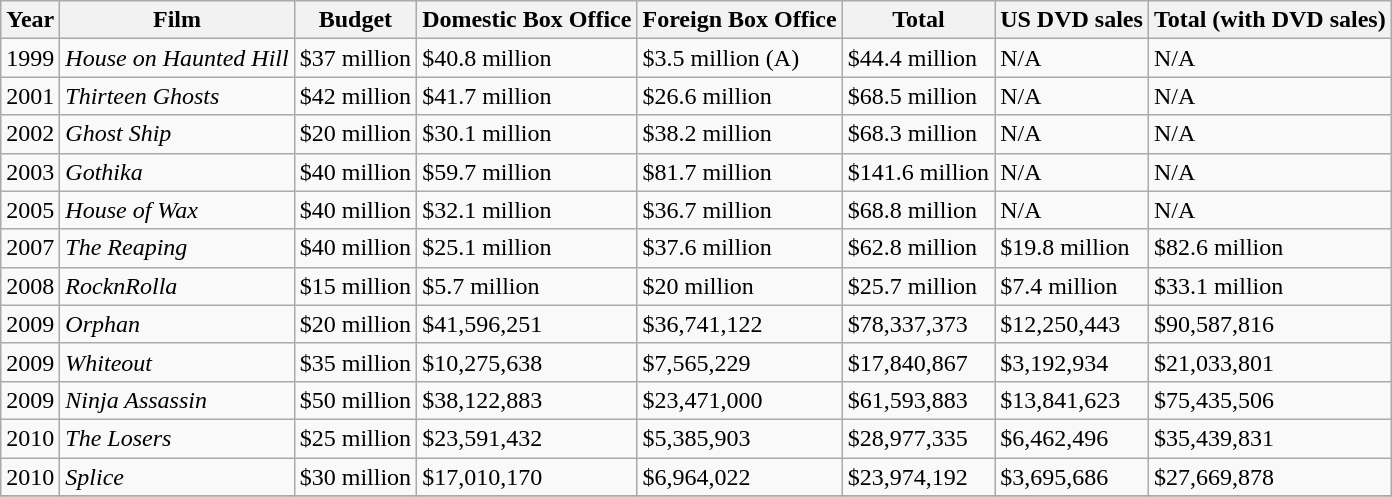<table class="wikitable">
<tr>
<th>Year</th>
<th>Film</th>
<th>Budget</th>
<th>Domestic Box Office</th>
<th>Foreign Box Office</th>
<th>Total</th>
<th>US DVD sales</th>
<th>Total (with DVD sales)</th>
</tr>
<tr>
<td>1999</td>
<td><em>House on Haunted Hill</em></td>
<td>$37 million</td>
<td>$40.8 million</td>
<td>$3.5 million (A)</td>
<td>$44.4 million</td>
<td>N/A</td>
<td>N/A</td>
</tr>
<tr>
<td>2001</td>
<td><em>Thirteen Ghosts</em></td>
<td>$42 million</td>
<td>$41.7 million</td>
<td>$26.6 million</td>
<td>$68.5 million</td>
<td>N/A</td>
<td>N/A</td>
</tr>
<tr>
<td>2002</td>
<td><em>Ghost Ship</em></td>
<td>$20 million</td>
<td>$30.1 million</td>
<td>$38.2 million</td>
<td>$68.3 million</td>
<td>N/A</td>
<td>N/A</td>
</tr>
<tr>
<td>2003</td>
<td><em>Gothika</em></td>
<td>$40 million</td>
<td>$59.7 million</td>
<td>$81.7 million</td>
<td>$141.6 million</td>
<td>N/A</td>
<td>N/A</td>
</tr>
<tr>
<td>2005</td>
<td><em>House of Wax</em></td>
<td>$40 million</td>
<td>$32.1 million</td>
<td>$36.7 million</td>
<td>$68.8 million</td>
<td>N/A</td>
<td>N/A</td>
</tr>
<tr>
<td>2007</td>
<td><em>The Reaping</em></td>
<td>$40 million</td>
<td>$25.1 million</td>
<td>$37.6 million</td>
<td>$62.8 million</td>
<td>$19.8 million</td>
<td>$82.6 million</td>
</tr>
<tr>
<td>2008</td>
<td><em>RocknRolla</em></td>
<td>$15 million</td>
<td>$5.7 million</td>
<td>$20 million</td>
<td>$25.7 million</td>
<td>$7.4 million</td>
<td>$33.1 million</td>
</tr>
<tr>
<td>2009</td>
<td><em>Orphan</em></td>
<td>$20 million</td>
<td>$41,596,251</td>
<td>$36,741,122</td>
<td>$78,337,373</td>
<td>$12,250,443</td>
<td>$90,587,816</td>
</tr>
<tr>
<td>2009</td>
<td><em>Whiteout</em></td>
<td>$35 million</td>
<td>$10,275,638</td>
<td>$7,565,229</td>
<td>$17,840,867</td>
<td>$3,192,934</td>
<td>$21,033,801</td>
</tr>
<tr>
<td>2009</td>
<td><em>Ninja Assassin</em></td>
<td>$50 million</td>
<td>$38,122,883</td>
<td>$23,471,000</td>
<td>$61,593,883</td>
<td>$13,841,623</td>
<td>$75,435,506</td>
</tr>
<tr>
<td>2010</td>
<td><em>The Losers</em></td>
<td>$25 million</td>
<td>$23,591,432</td>
<td>$5,385,903</td>
<td>$28,977,335</td>
<td>$6,462,496</td>
<td>$35,439,831</td>
</tr>
<tr>
<td>2010</td>
<td><em>Splice</em></td>
<td>$30 million</td>
<td>$17,010,170</td>
<td>$6,964,022</td>
<td>$23,974,192</td>
<td>$3,695,686</td>
<td>$27,669,878</td>
</tr>
<tr>
</tr>
</table>
